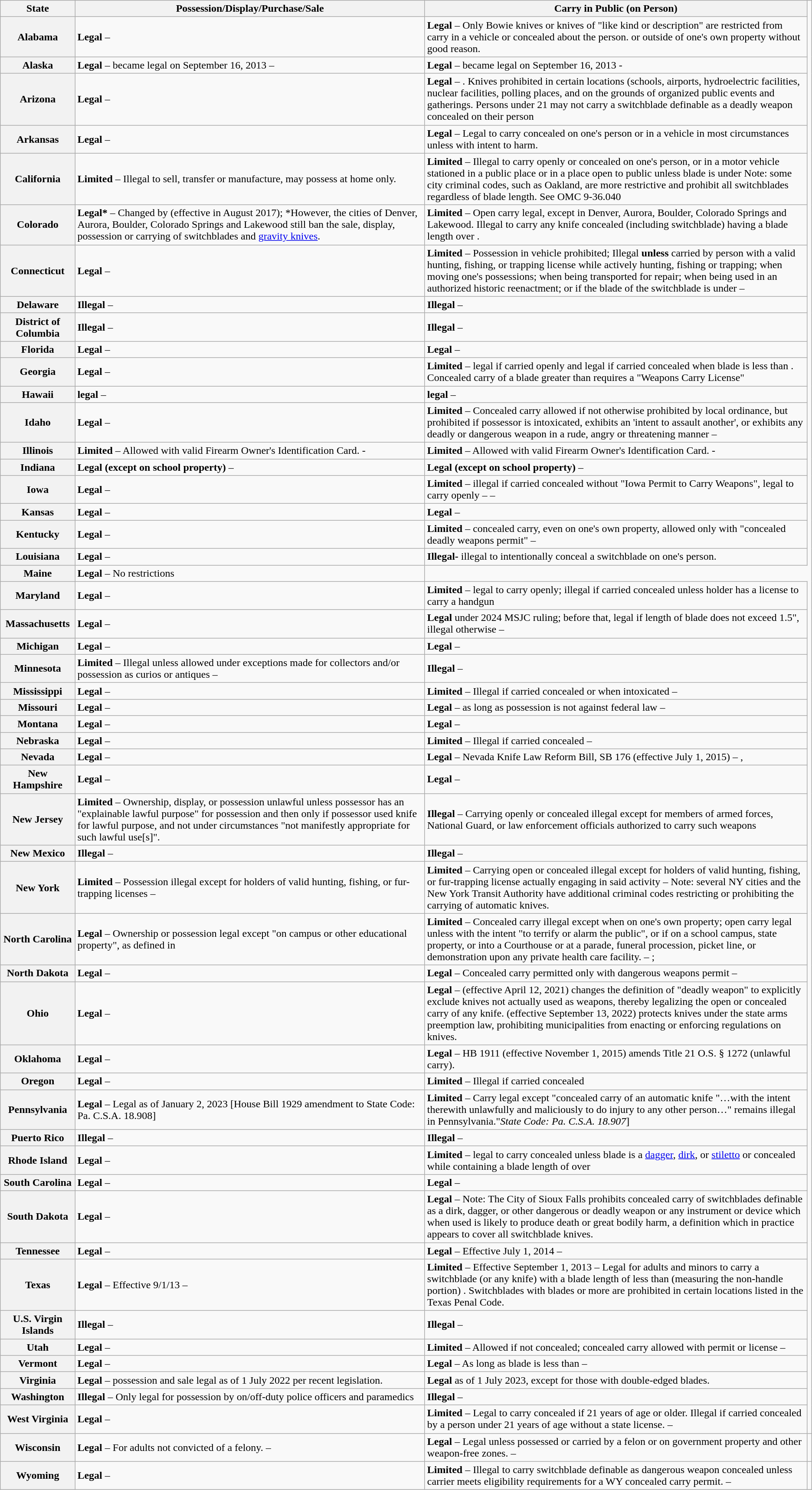<table class="wikitable" style="text-align:left">
<tr>
<th>State</th>
<th>Possession/Display/Purchase/Sale</th>
<th>Carry in Public (on Person)</th>
</tr>
<tr>
<th>Alabama</th>
<td><strong>Legal</strong> – </td>
<td><strong>Legal</strong> – Only Bowie knives or knives of "like kind or description" are restricted from carry in a vehicle or concealed about the person. or outside of one's own property without good reason.</td>
</tr>
<tr>
<th>Alaska</th>
<td><strong>Legal</strong> – became legal on September 16, 2013 – </td>
<td><strong>Legal</strong> – became legal on September 16, 2013 -</td>
</tr>
<tr>
<th>Arizona</th>
<td><strong>Legal</strong> – </td>
<td><strong>Legal</strong> – . Knives prohibited in certain locations (schools, airports, hydroelectric facilities, nuclear facilities, polling places, and on the grounds of organized public events and gatherings. Persons under 21 may not carry a switchblade definable as a deadly weapon concealed on their person</td>
</tr>
<tr>
<th>Arkansas</th>
<td><strong>Legal</strong> – </td>
<td><strong>Legal</strong> – Legal to carry concealed on one's person or in a vehicle in most circumstances unless with intent to harm.</td>
</tr>
<tr>
<th>California</th>
<td><strong>Limited</strong> – Illegal to sell, transfer or manufacture, may possess at home only. </td>
<td><strong>Limited</strong> – Illegal to carry openly or concealed on one's person, or in a motor vehicle stationed in a public place or in a place open to public unless blade is under  Note: some city criminal codes, such as Oakland, are more restrictive and prohibit all switchblades regardless of blade length. See OMC 9-36.040</td>
</tr>
<tr>
<th>Colorado</th>
<td><strong>Legal*</strong> – Changed by  (effective in August 2017); *However, the cities of Denver, Aurora, Boulder, Colorado Springs and Lakewood still ban the sale, display, possession or carrying of switchblades and <a href='#'>gravity knives</a>.</td>
<td><strong>Limited</strong> – Open carry legal, except in Denver, Aurora, Boulder, Colorado Springs and Lakewood. Illegal to carry any knife concealed (including switchblade) having a blade length over .</td>
</tr>
<tr>
<th>Connecticut</th>
<td><strong>Legal</strong> –  </td>
<td><strong>Limited</strong> – Possession in vehicle prohibited; Illegal <strong>unless</strong> carried by person with a valid hunting, fishing, or trapping license while actively hunting, fishing or trapping; when moving one's possessions; when being transported for repair; when being used in an authorized historic reenactment; or if the blade of the switchblade is under  – </td>
</tr>
<tr>
<th>Delaware</th>
<td><strong>Illegal</strong> – </td>
<td><strong>Illegal</strong> – </td>
</tr>
<tr>
<th>District of Columbia</th>
<td><strong>Illegal</strong> – </td>
<td><strong>Illegal</strong> – </td>
</tr>
<tr>
<th>Florida</th>
<td><strong>Legal</strong> –  </td>
<td><strong>Legal</strong> –  </td>
</tr>
<tr>
<th>Georgia</th>
<td><strong>Legal</strong> – </td>
<td><strong>Limited</strong> – legal if carried openly and legal if carried concealed when blade is less than . Concealed carry of a blade greater than  requires a "Weapons Carry License" </td>
</tr>
<tr>
<th>Hawaii</th>
<td><strong>legal</strong> – </td>
<td><strong>legal</strong> –  </td>
</tr>
<tr>
<th>Idaho</th>
<td><strong>Legal</strong> –  </td>
<td><strong>Limited</strong> – Concealed carry allowed if not otherwise prohibited by local ordinance, but prohibited if possessor is intoxicated, exhibits an 'intent to assault another', or exhibits any deadly or dangerous weapon in a rude, angry or threatening manner –  </td>
</tr>
<tr>
<th>Illinois</th>
<td><strong>Limited</strong> – Allowed with valid Firearm Owner's Identification Card. -</td>
<td><strong>Limited</strong> – Allowed with valid Firearm Owner's Identification Card. -</td>
</tr>
<tr>
<th>Indiana</th>
<td><strong>Legal (except on school property)</strong> – </td>
<td><strong>Legal (except on school property)</strong> – </td>
</tr>
<tr>
<th>Iowa</th>
<td><strong>Legal</strong> –  </td>
<td><strong>Limited</strong> – illegal if carried concealed without "Iowa Permit to Carry Weapons", legal to carry openly –  –  </td>
</tr>
<tr>
<th>Kansas</th>
<td><strong>Legal</strong> – <em></em></td>
<td><strong>Legal</strong> – <em></em></td>
</tr>
<tr>
<th>Kentucky</th>
<td><strong>Legal</strong> –   </td>
<td><strong>Limited</strong> – concealed carry, even on one's own property, allowed only with "concealed deadly weapons permit" –  </td>
</tr>
<tr>
<th>Louisiana</th>
<td><strong>Legal</strong> – </td>
<td><strong>Illegal-</strong> illegal to intentionally conceal a switchblade on  one's person. <em></em></td>
</tr>
<tr>
<th>Maine</th>
<td><strong>Legal</strong> – No restrictions</td>
</tr>
<tr>
<th>Maryland</th>
<td><strong>Legal</strong> –  </td>
<td><strong>Limited</strong> – legal to carry openly; illegal if carried concealed unless holder has a license to carry a handgun  </td>
</tr>
<tr>
<th>Massachusetts</th>
<td><strong>Legal</strong> –  </td>
<td><strong>Legal</strong> under 2024 MSJC ruling; before that, legal if length of blade does not exceed 1.5", illegal otherwise –  </td>
</tr>
<tr>
<th>Michigan</th>
<td><strong>Legal</strong> –  </td>
<td><strong>Legal</strong> –  </td>
</tr>
<tr>
<th>Minnesota</th>
<td><strong>Limited</strong> – Illegal unless allowed under exceptions made for collectors and/or possession as curios or antiques –  </td>
<td><strong>Illegal</strong> –  </td>
</tr>
<tr>
<th>Mississippi</th>
<td><strong>Legal</strong> –  </td>
<td><strong>Limited</strong> – Illegal if carried concealed or when intoxicated –  </td>
</tr>
<tr>
<th>Missouri</th>
<td><strong>Legal</strong> – </td>
<td><strong>Legal</strong> – as long as possession is not against federal law – </td>
</tr>
<tr>
<th>Montana</th>
<td><strong>Legal</strong> – </td>
<td><strong>Legal</strong> –</td>
</tr>
<tr>
<th>Nebraska</th>
<td><strong>Legal</strong> –  </td>
<td><strong>Limited</strong> – Illegal if carried concealed –  </td>
</tr>
<tr>
<th>Nevada</th>
<td><strong>Legal</strong> – </td>
<td><strong>Legal</strong> – Nevada Knife Law Reform Bill, SB 176 (effective July 1, 2015) – , </td>
</tr>
<tr>
<th>New Hampshire</th>
<td><strong>Legal</strong> – </td>
<td><strong>Legal</strong> – </td>
</tr>
<tr>
<th>New Jersey</th>
<td><strong>Limited</strong> – Ownership, display, or possession unlawful unless possessor has an "explainable lawful purpose" for possession and then only if possessor used knife for lawful purpose, and not under circumstances "not manifestly appropriate for such lawful use[s]".</td>
<td><strong>Illegal</strong> – Carrying openly or concealed illegal except for members of armed forces, National Guard, or law enforcement officials authorized to carry such weapons</td>
</tr>
<tr>
<th>New Mexico</th>
<td><strong>Illegal</strong> –  </td>
<td><strong>Illegal</strong> –  </td>
</tr>
<tr>
<th>New York</th>
<td><strong>Limited</strong> – Possession illegal except for holders of valid hunting, fishing, or fur-trapping licenses –  </td>
<td><strong>Limited</strong> – Carrying open or concealed illegal except for holders of valid hunting, fishing, or fur-trapping license actually engaging in said activity –   Note: several NY cities and the New York Transit Authority have additional criminal codes restricting or prohibiting the carrying of automatic knives.</td>
</tr>
<tr>
<th>North Carolina</th>
<td><strong>Legal</strong> – Ownership or possession legal except "on campus or other educational property", as defined in </td>
<td><strong>Limited</strong> – Concealed carry illegal except when on one's own property; open carry legal unless with the intent "to terrify or alarm the public", or if on a school campus, state property, or into a Courthouse or at a parade, funeral procession, picket line, or demonstration upon any private health care facility. – ;</td>
</tr>
<tr>
<th>North Dakota</th>
<td><strong>Legal</strong> – </td>
<td><strong>Legal</strong> – Concealed carry permitted only with dangerous weapons permit – </td>
</tr>
<tr>
<th>Ohio</th>
<td><strong>Legal</strong> – </td>
<td><strong>Legal</strong> –  (effective April 12, 2021) changes the definition of "deadly weapon" to explicitly exclude knives not actually used as weapons, thereby legalizing the open or concealed carry of any knife.  (effective September 13, 2022) protects knives under the state arms preemption law, prohibiting municipalities from enacting or enforcing regulations on knives.  </td>
</tr>
<tr>
<th>Oklahoma</th>
<td><strong>Legal</strong> –  </td>
<td><strong>Legal</strong> – HB 1911 (effective November 1, 2015) amends Title 21 O.S. § 1272 (unlawful carry).  </td>
</tr>
<tr>
<th>Oregon</th>
<td><strong>Legal</strong> –  </td>
<td><strong>Limited</strong> – Illegal if carried concealed  </td>
</tr>
<tr>
<th>Pennsylvania</th>
<td><strong>Legal</strong> – Legal as of January 2, 2023 [House Bill 1929 amendment to State Code: Pa. C.S.A. 18.908]</td>
<td><strong>Limited</strong> –  Carry legal except "concealed carry of an automatic knife "…with the intent therewith unlawfully and maliciously to do injury to any other person…" remains illegal in Pennsylvania."<em>State Code: Pa. C.S.A. 18.907</em>]</td>
</tr>
<tr>
<th>Puerto Rico</th>
<td><strong>Illegal</strong> – </td>
<td><strong>Illegal</strong> – </td>
</tr>
<tr>
<th>Rhode Island</th>
<td><strong>Legal</strong> – </td>
<td><strong>Limited</strong> – legal to carry concealed unless blade is a <a href='#'>dagger</a>, <a href='#'>dirk</a>, or <a href='#'>stiletto</a> or concealed while containing a blade length of over  </td>
</tr>
<tr>
<th>South Carolina</th>
<td><strong>Legal</strong> –  </td>
<td><strong>Legal</strong> –  </td>
</tr>
<tr>
<th>South Dakota</th>
<td><strong>Legal</strong> –  </td>
<td><strong>Legal</strong> –   Note: The City of Sioux Falls prohibits concealed carry of switchblades definable as a dirk, dagger, or other dangerous or deadly weapon or any instrument or device which when used is likely to produce death or great bodily harm, a definition which in practice appears to cover all switchblade knives.</td>
</tr>
<tr>
<th>Tennessee</th>
<td><strong>Legal</strong> –  </td>
<td><strong>Legal</strong> – Effective July 1, 2014 –  </td>
</tr>
<tr>
<th>Texas</th>
<td><strong>Legal</strong> – Effective 9/1/13 – </td>
<td><strong>Limited</strong> – Effective September 1, 2013 – Legal for adults and minors to carry a switchblade (or any knife) with a blade length of less than  (measuring the non-handle portion) . Switchblades with blades  or more are prohibited in certain locations listed in the Texas Penal Code.</td>
</tr>
<tr>
<th>U.S. Virgin Islands</th>
<td><strong>Illegal</strong> – </td>
<td><strong>Illegal</strong> – </td>
</tr>
<tr>
<th>Utah</th>
<td><strong>Legal</strong> –  </td>
<td><strong>Limited</strong> – Allowed if not concealed; concealed carry allowed with permit or license –  </td>
</tr>
<tr>
<th>Vermont</th>
<td><strong>Legal</strong> –  </td>
<td><strong>Legal</strong> – As long as blade is less than  –  </td>
</tr>
<tr>
<th>Virginia</th>
<td><strong>Legal</strong> – possession and sale legal as of 1 July 2022 per recent legislation.</td>
<td><strong>Legal</strong> as of 1 July 2023, except for those with double-edged blades.</td>
</tr>
<tr>
<th>Washington</th>
<td><strong>Illegal</strong> – Only legal for possession by on/off-duty police officers and paramedics  </td>
<td><strong>Illegal</strong> –  </td>
</tr>
<tr>
<th>West Virginia</th>
<td><strong>Legal</strong> –  </td>
<td><strong>Limited</strong> – Legal to carry concealed if 21 years of age or older. Illegal if carried concealed by a person under 21 years of age without a state license. –  </td>
</tr>
<tr>
<th>Wisconsin</th>
<td><strong>Legal</strong> – For adults not convicted of a felony. –  </td>
<td><strong>Legal</strong> – Legal unless possessed or carried by a felon or on government property and other weapon-free zones. –   </td>
<td></td>
</tr>
<tr>
<th>Wyoming</th>
<td><strong>Legal</strong> – </td>
<td><strong>Limited</strong> – Illegal to carry switchblade definable as dangerous weapon concealed unless carrier meets eligibility requirements for a WY concealed carry permit. – </td>
</tr>
</table>
